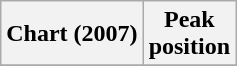<table class="wikitable plainrowheaders">
<tr>
<th>Chart (2007)</th>
<th>Peak<br>position</th>
</tr>
<tr>
</tr>
</table>
